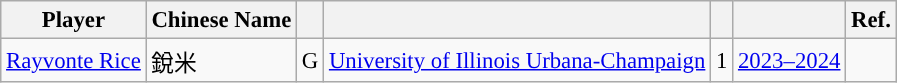<table class="wikitable sortable" style="font-size:95%; text-align:left;">
<tr>
<th>Player</th>
<th>Chinese Name</th>
<th></th>
<th></th>
<th></th>
<th></th>
<th>Ref.</th>
</tr>
<tr>
<td><a href='#'>Rayvonte Rice</a></td>
<td>銳米</td>
<td align="center">G</td>
<td><a href='#'>University of Illinois Urbana-Champaign</a></td>
<td align="center">1</td>
<td align="center"><a href='#'>2023–2024</a></td>
<td></td>
</tr>
</table>
